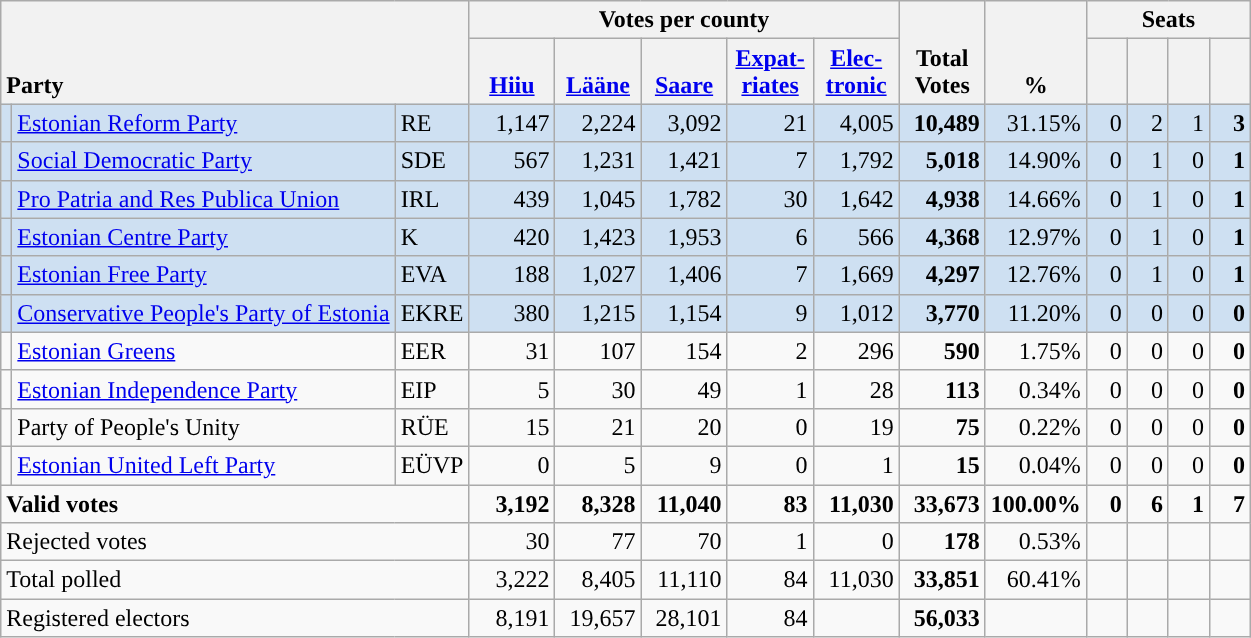<table class="wikitable" border="1" style="text-align:right;">
<tr>
<th style="text-align:left;" valign=bottom rowspan=2 colspan=3>Party</th>
<th colspan=5>Votes per county</th>
<th align=center valign=bottom rowspan=2 width="50">Total Votes</th>
<th align=center valign=bottom rowspan=2 width="50">%</th>
<th colspan=4>Seats</th>
</tr>
<tr>
<th align=center valign=bottom width="50"><a href='#'>Hiiu</a></th>
<th align=center valign=bottom width="50"><a href='#'>Lääne</a></th>
<th align=center valign=bottom width="50"><a href='#'>Saare</a></th>
<th align=center valign=bottom width="50"><a href='#'>Expat- riates</a></th>
<th align=center valign=bottom width="50"><a href='#'>Elec- tronic</a></th>
<th align=center valign=bottom width="20"><small></small></th>
<th align=center valign=bottom width="20"><small></small></th>
<th align=center valign=bottom width="20"><small></small></th>
<th align=center valign=bottom width="20"><small></small></th>
</tr>
<tr style="background:#CEE0F2;">
<td style="background:"></td>
<td align=left><a href='#'>Estonian Reform Party</a></td>
<td align=left>RE</td>
<td>1,147</td>
<td>2,224</td>
<td>3,092</td>
<td>21</td>
<td>4,005</td>
<td><strong>10,489</strong></td>
<td>31.15%</td>
<td>0</td>
<td>2</td>
<td>1</td>
<td><strong>3</strong></td>
</tr>
<tr style="background:#CEE0F2;">
<td style="background:"></td>
<td align=left><a href='#'>Social Democratic Party</a></td>
<td align=left>SDE</td>
<td>567</td>
<td>1,231</td>
<td>1,421</td>
<td>7</td>
<td>1,792</td>
<td><strong>5,018</strong></td>
<td>14.90%</td>
<td>0</td>
<td>1</td>
<td>0</td>
<td><strong>1</strong></td>
</tr>
<tr style="background:#CEE0F2;">
<td style="background:"></td>
<td align=left><a href='#'>Pro Patria and Res Publica Union</a></td>
<td align=left>IRL</td>
<td>439</td>
<td>1,045</td>
<td>1,782</td>
<td>30</td>
<td>1,642</td>
<td><strong>4,938</strong></td>
<td>14.66%</td>
<td>0</td>
<td>1</td>
<td>0</td>
<td><strong>1</strong></td>
</tr>
<tr style="background:#CEE0F2;">
<td style="background:"></td>
<td align=left><a href='#'>Estonian Centre Party</a></td>
<td align=left>K</td>
<td>420</td>
<td>1,423</td>
<td>1,953</td>
<td>6</td>
<td>566</td>
<td><strong>4,368</strong></td>
<td>12.97%</td>
<td>0</td>
<td>1</td>
<td>0</td>
<td><strong>1</strong></td>
</tr>
<tr style="background:#CEE0F2;">
<td style="background:"></td>
<td align=left><a href='#'>Estonian Free Party</a></td>
<td align=left>EVA</td>
<td>188</td>
<td>1,027</td>
<td>1,406</td>
<td>7</td>
<td>1,669</td>
<td><strong>4,297</strong></td>
<td>12.76%</td>
<td>0</td>
<td>1</td>
<td>0</td>
<td><strong>1</strong></td>
</tr>
<tr style="background:#CEE0F2;">
<td style="background:"></td>
<td align=left><a href='#'>Conservative People's Party of Estonia</a></td>
<td align=left>EKRE</td>
<td>380</td>
<td>1,215</td>
<td>1,154</td>
<td>9</td>
<td>1,012</td>
<td><strong>3,770</strong></td>
<td>11.20%</td>
<td>0</td>
<td>0</td>
<td>0</td>
<td><strong>0</strong></td>
</tr>
<tr>
<td style="background:"></td>
<td align=left><a href='#'>Estonian Greens</a></td>
<td align=left>EER</td>
<td>31</td>
<td>107</td>
<td>154</td>
<td>2</td>
<td>296</td>
<td><strong>590</strong></td>
<td>1.75%</td>
<td>0</td>
<td>0</td>
<td>0</td>
<td><strong>0</strong></td>
</tr>
<tr>
<td style="background:"></td>
<td align=left><a href='#'>Estonian Independence Party</a></td>
<td align=left>EIP</td>
<td>5</td>
<td>30</td>
<td>49</td>
<td>1</td>
<td>28</td>
<td><strong>113</strong></td>
<td>0.34%</td>
<td>0</td>
<td>0</td>
<td>0</td>
<td><strong>0</strong></td>
</tr>
<tr>
<td></td>
<td align=left>Party of People's Unity</td>
<td align=left>RÜE</td>
<td>15</td>
<td>21</td>
<td>20</td>
<td>0</td>
<td>19</td>
<td><strong>75</strong></td>
<td>0.22%</td>
<td>0</td>
<td>0</td>
<td>0</td>
<td><strong>0</strong></td>
</tr>
<tr>
<td style="background:"></td>
<td align=left><a href='#'>Estonian United Left Party</a></td>
<td align=left>EÜVP</td>
<td>0</td>
<td>5</td>
<td>9</td>
<td>0</td>
<td>1</td>
<td><strong>15</strong></td>
<td>0.04%</td>
<td>0</td>
<td>0</td>
<td>0</td>
<td><strong>0</strong></td>
</tr>
<tr style="font-weight:bold">
<td align=left colspan=3>Valid votes</td>
<td>3,192</td>
<td>8,328</td>
<td>11,040</td>
<td>83</td>
<td>11,030</td>
<td>33,673</td>
<td>100.00%</td>
<td>0</td>
<td>6</td>
<td>1</td>
<td>7</td>
</tr>
<tr>
<td align=left colspan=3>Rejected votes</td>
<td>30</td>
<td>77</td>
<td>70</td>
<td>1</td>
<td>0</td>
<td><strong>178</strong></td>
<td>0.53%</td>
<td></td>
<td></td>
<td></td>
<td></td>
</tr>
<tr>
<td align=left colspan=3>Total polled</td>
<td>3,222</td>
<td>8,405</td>
<td>11,110</td>
<td>84</td>
<td>11,030</td>
<td><strong>33,851</strong></td>
<td>60.41%</td>
<td></td>
<td></td>
<td></td>
<td></td>
</tr>
<tr>
<td align=left colspan=3>Registered electors</td>
<td>8,191</td>
<td>19,657</td>
<td>28,101</td>
<td>84</td>
<td></td>
<td><strong>56,033</strong></td>
<td></td>
<td></td>
<td></td>
<td></td>
<td></td>
</tr>
</table>
